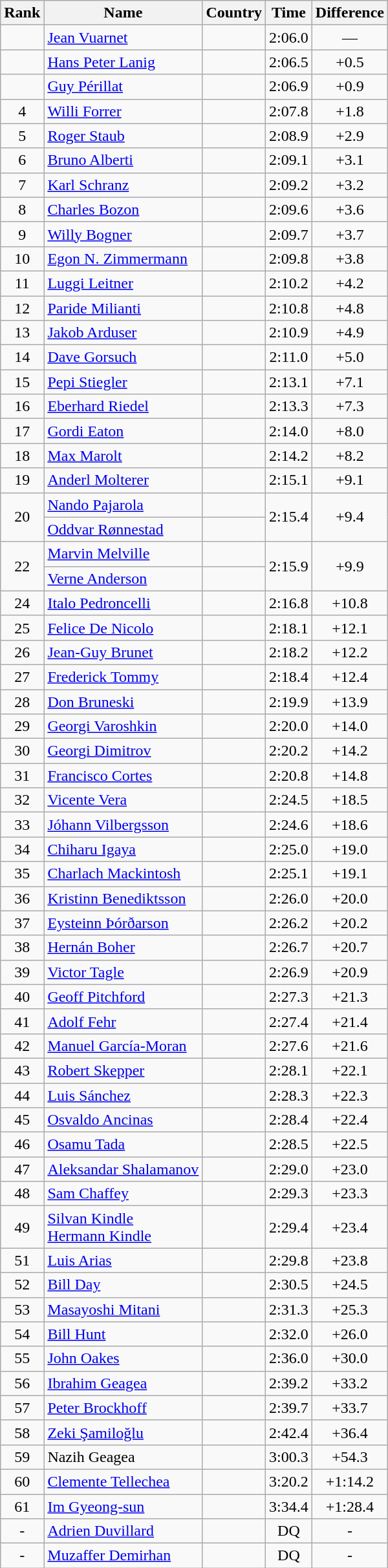<table class="wikitable sortable" style="text-align:center">
<tr>
<th>Rank</th>
<th>Name</th>
<th>Country</th>
<th>Time</th>
<th>Difference</th>
</tr>
<tr>
<td></td>
<td align=left><a href='#'>Jean Vuarnet</a></td>
<td align=left></td>
<td>2:06.0</td>
<td>—</td>
</tr>
<tr>
<td></td>
<td align=left><a href='#'>Hans Peter Lanig</a></td>
<td align=left></td>
<td>2:06.5</td>
<td>+0.5</td>
</tr>
<tr>
<td></td>
<td align=left><a href='#'>Guy Périllat</a></td>
<td align=left></td>
<td>2:06.9</td>
<td>+0.9</td>
</tr>
<tr>
<td>4</td>
<td align=left><a href='#'>Willi Forrer</a></td>
<td align=left></td>
<td>2:07.8</td>
<td>+1.8</td>
</tr>
<tr>
<td>5</td>
<td align=left><a href='#'>Roger Staub</a></td>
<td align=left></td>
<td>2:08.9</td>
<td>+2.9</td>
</tr>
<tr>
<td>6</td>
<td align=left><a href='#'>Bruno Alberti</a></td>
<td align=left></td>
<td>2:09.1</td>
<td>+3.1</td>
</tr>
<tr>
<td>7</td>
<td align=left><a href='#'>Karl Schranz</a></td>
<td align=left></td>
<td>2:09.2</td>
<td>+3.2</td>
</tr>
<tr>
<td>8</td>
<td align=left><a href='#'>Charles Bozon</a></td>
<td align=left></td>
<td>2:09.6</td>
<td>+3.6</td>
</tr>
<tr>
<td>9</td>
<td align=left><a href='#'>Willy Bogner</a></td>
<td align=left></td>
<td>2:09.7</td>
<td>+3.7</td>
</tr>
<tr>
<td>10</td>
<td align=left><a href='#'>Egon N. Zimmermann</a></td>
<td align=left></td>
<td>2:09.8</td>
<td>+3.8</td>
</tr>
<tr>
<td>11</td>
<td align=left><a href='#'>Luggi Leitner</a></td>
<td align=left></td>
<td>2:10.2</td>
<td>+4.2</td>
</tr>
<tr>
<td>12</td>
<td align=left><a href='#'>Paride Milianti</a></td>
<td align=left></td>
<td>2:10.8</td>
<td>+4.8</td>
</tr>
<tr>
<td>13</td>
<td align=left><a href='#'>Jakob Arduser</a></td>
<td align=left></td>
<td>2:10.9</td>
<td>+4.9</td>
</tr>
<tr>
<td>14</td>
<td align=left><a href='#'>Dave Gorsuch</a></td>
<td align=left></td>
<td>2:11.0</td>
<td>+5.0</td>
</tr>
<tr>
<td>15</td>
<td align=left><a href='#'>Pepi Stiegler</a></td>
<td align=left></td>
<td>2:13.1</td>
<td>+7.1</td>
</tr>
<tr>
<td>16</td>
<td align=left><a href='#'>Eberhard Riedel</a></td>
<td align=left></td>
<td>2:13.3</td>
<td>+7.3</td>
</tr>
<tr>
<td>17</td>
<td align=left><a href='#'>Gordi Eaton</a></td>
<td align=left></td>
<td>2:14.0</td>
<td>+8.0</td>
</tr>
<tr>
<td>18</td>
<td align=left><a href='#'>Max Marolt</a></td>
<td align=left></td>
<td>2:14.2</td>
<td>+8.2</td>
</tr>
<tr>
<td>19</td>
<td align=left><a href='#'>Anderl Molterer</a></td>
<td align=left></td>
<td>2:15.1</td>
<td>+9.1</td>
</tr>
<tr>
<td rowspan=2>20</td>
<td align=left><a href='#'>Nando Pajarola</a></td>
<td align=left></td>
<td rowspan=2>2:15.4</td>
<td rowspan=2>+9.4</td>
</tr>
<tr>
<td align=left><a href='#'>Oddvar Rønnestad</a></td>
<td align=left></td>
</tr>
<tr>
<td rowspan=2>22</td>
<td align=left><a href='#'>Marvin Melville</a></td>
<td align=left></td>
<td rowspan=2>2:15.9</td>
<td rowspan=2>+9.9</td>
</tr>
<tr>
<td align=left><a href='#'>Verne Anderson</a></td>
<td align=left></td>
</tr>
<tr>
<td>24</td>
<td align=left><a href='#'>Italo Pedroncelli</a></td>
<td align=left></td>
<td>2:16.8</td>
<td>+10.8</td>
</tr>
<tr>
<td>25</td>
<td align=left><a href='#'>Felice De Nicolo</a></td>
<td align=left></td>
<td>2:18.1</td>
<td>+12.1</td>
</tr>
<tr>
<td>26</td>
<td align=left><a href='#'>Jean-Guy Brunet</a></td>
<td align=left></td>
<td>2:18.2</td>
<td>+12.2</td>
</tr>
<tr>
<td>27</td>
<td align=left><a href='#'>Frederick Tommy</a></td>
<td align=left></td>
<td>2:18.4</td>
<td>+12.4</td>
</tr>
<tr>
<td>28</td>
<td align=left><a href='#'>Don Bruneski</a></td>
<td align=left></td>
<td>2:19.9</td>
<td>+13.9</td>
</tr>
<tr>
<td>29</td>
<td align=left><a href='#'>Georgi Varoshkin</a></td>
<td align=left></td>
<td>2:20.0</td>
<td>+14.0</td>
</tr>
<tr>
<td>30</td>
<td align=left><a href='#'>Georgi Dimitrov</a></td>
<td align=left></td>
<td>2:20.2</td>
<td>+14.2</td>
</tr>
<tr>
<td>31</td>
<td align=left><a href='#'>Francisco Cortes</a></td>
<td align=left></td>
<td>2:20.8</td>
<td>+14.8</td>
</tr>
<tr>
<td>32</td>
<td align=left><a href='#'>Vicente Vera</a></td>
<td align=left></td>
<td>2:24.5</td>
<td>+18.5</td>
</tr>
<tr>
<td>33</td>
<td align=left><a href='#'>Jóhann Vilbergsson</a></td>
<td align=left></td>
<td>2:24.6</td>
<td>+18.6</td>
</tr>
<tr>
<td>34</td>
<td align=left><a href='#'>Chiharu Igaya</a></td>
<td align=left></td>
<td>2:25.0</td>
<td>+19.0</td>
</tr>
<tr>
<td>35</td>
<td align=left><a href='#'>Charlach Mackintosh</a></td>
<td align=left></td>
<td>2:25.1</td>
<td>+19.1</td>
</tr>
<tr>
<td>36</td>
<td align=left><a href='#'>Kristinn Benediktsson</a></td>
<td align=left></td>
<td>2:26.0</td>
<td>+20.0</td>
</tr>
<tr>
<td>37</td>
<td align=left><a href='#'>Eysteinn Þórðarson</a></td>
<td align=left></td>
<td>2:26.2</td>
<td>+20.2</td>
</tr>
<tr>
<td>38</td>
<td align=left><a href='#'>Hernán Boher</a></td>
<td align=left></td>
<td>2:26.7</td>
<td>+20.7</td>
</tr>
<tr>
<td>39</td>
<td align=left><a href='#'>Victor Tagle</a></td>
<td align=left></td>
<td>2:26.9</td>
<td>+20.9</td>
</tr>
<tr>
<td>40</td>
<td align=left><a href='#'>Geoff Pitchford</a></td>
<td align=left></td>
<td>2:27.3</td>
<td>+21.3</td>
</tr>
<tr>
<td>41</td>
<td align=left><a href='#'>Adolf Fehr</a></td>
<td align=left></td>
<td>2:27.4</td>
<td>+21.4</td>
</tr>
<tr>
<td>42</td>
<td align=left><a href='#'>Manuel García-Moran</a></td>
<td align=left></td>
<td>2:27.6</td>
<td>+21.6</td>
</tr>
<tr>
<td>43</td>
<td align=left><a href='#'>Robert Skepper</a></td>
<td align=left></td>
<td>2:28.1</td>
<td>+22.1</td>
</tr>
<tr>
<td>44</td>
<td align=left><a href='#'>Luis Sánchez</a></td>
<td align=left></td>
<td>2:28.3</td>
<td>+22.3</td>
</tr>
<tr>
<td>45</td>
<td align=left><a href='#'>Osvaldo Ancinas</a></td>
<td align=left></td>
<td>2:28.4</td>
<td>+22.4</td>
</tr>
<tr>
<td>46</td>
<td align=left><a href='#'>Osamu Tada</a></td>
<td align=left></td>
<td>2:28.5</td>
<td>+22.5</td>
</tr>
<tr>
<td>47</td>
<td align=left><a href='#'>Aleksandar Shalamanov</a></td>
<td align=left></td>
<td>2:29.0</td>
<td>+23.0</td>
</tr>
<tr>
<td>48</td>
<td align=left><a href='#'>Sam Chaffey</a></td>
<td align=left></td>
<td>2:29.3</td>
<td>+23.3</td>
</tr>
<tr>
<td>49</td>
<td align=left><a href='#'>Silvan Kindle</a><br><a href='#'>Hermann Kindle</a></td>
<td align=left></td>
<td>2:29.4</td>
<td>+23.4</td>
</tr>
<tr>
<td>51</td>
<td align=left><a href='#'>Luis Arias</a></td>
<td align=left></td>
<td>2:29.8</td>
<td>+23.8</td>
</tr>
<tr>
<td>52</td>
<td align=left><a href='#'>Bill Day</a></td>
<td align=left></td>
<td>2:30.5</td>
<td>+24.5</td>
</tr>
<tr>
<td>53</td>
<td align=left><a href='#'>Masayoshi Mitani</a></td>
<td align=left></td>
<td>2:31.3</td>
<td>+25.3</td>
</tr>
<tr>
<td>54</td>
<td align=left><a href='#'>Bill Hunt</a></td>
<td align=left></td>
<td>2:32.0</td>
<td>+26.0</td>
</tr>
<tr>
<td>55</td>
<td align=left><a href='#'>John Oakes</a></td>
<td align=left></td>
<td>2:36.0</td>
<td>+30.0</td>
</tr>
<tr>
<td>56</td>
<td align=left><a href='#'>Ibrahim Geagea</a></td>
<td align=left></td>
<td>2:39.2</td>
<td>+33.2</td>
</tr>
<tr>
<td>57</td>
<td align=left><a href='#'>Peter Brockhoff</a></td>
<td align=left></td>
<td>2:39.7</td>
<td>+33.7</td>
</tr>
<tr>
<td>58</td>
<td align=left><a href='#'>Zeki Şamiloğlu</a></td>
<td align=left></td>
<td>2:42.4</td>
<td>+36.4</td>
</tr>
<tr>
<td>59</td>
<td align=left>Nazih Geagea</td>
<td align=left></td>
<td>3:00.3</td>
<td>+54.3</td>
</tr>
<tr>
<td>60</td>
<td align=left><a href='#'>Clemente Tellechea</a></td>
<td align=left></td>
<td>3:20.2</td>
<td>+1:14.2</td>
</tr>
<tr>
<td>61</td>
<td align=left><a href='#'>Im Gyeong-sun</a></td>
<td align=left></td>
<td>3:34.4</td>
<td>+1:28.4</td>
</tr>
<tr>
<td>-</td>
<td align=left><a href='#'>Adrien Duvillard</a></td>
<td align=left></td>
<td>DQ</td>
<td>-</td>
</tr>
<tr>
<td>-</td>
<td align=left><a href='#'>Muzaffer Demirhan</a></td>
<td align=left></td>
<td>DQ</td>
<td>-</td>
</tr>
</table>
